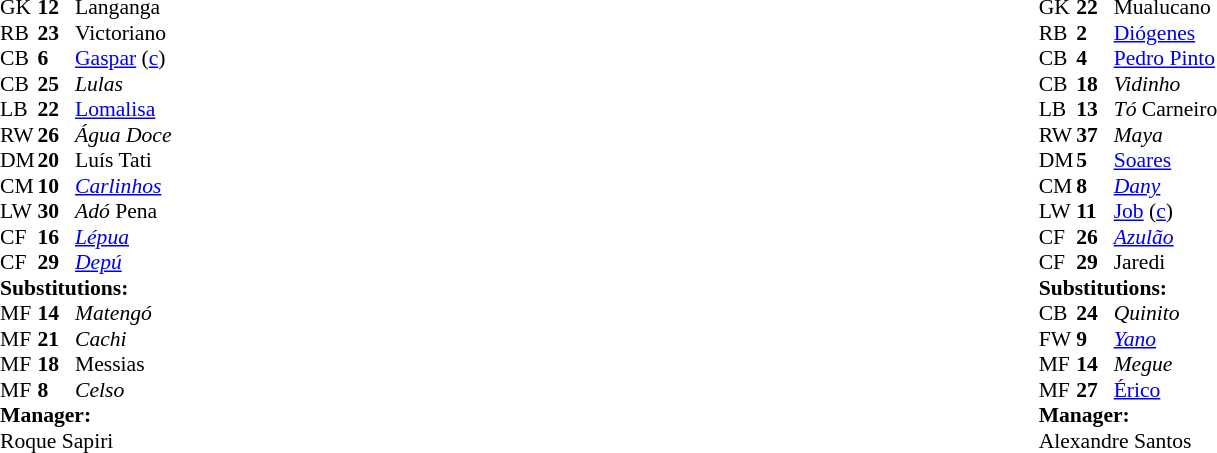<table width="100%">
<tr>
<td valign="top" width="40%"><br><table style="font-size:90%;" cellspacing="0" cellpadding="0" align="center">
<tr>
<th width="25"></th>
<th width="25"></th>
</tr>
<tr>
<td>GK</td>
<td><strong>12</strong></td>
<td> Langanga</td>
</tr>
<tr>
<td>RB</td>
<td><strong>23</strong></td>
<td> Victoriano</td>
<td></td>
<td></td>
</tr>
<tr>
<td>CB</td>
<td><strong>6</strong></td>
<td> <a href='#'>Gaspar</a> (<a href='#'>c</a>)</td>
</tr>
<tr>
<td>CB</td>
<td><strong>25</strong></td>
<td> <em>Lulas</em></td>
</tr>
<tr>
<td>LB</td>
<td><strong>22</strong></td>
<td> <a href='#'>Lomalisa</a></td>
</tr>
<tr>
<td>RW</td>
<td><strong>26</strong></td>
<td> <em>Água Doce</em></td>
<td></td>
<td></td>
</tr>
<tr>
<td>DM</td>
<td><strong>20</strong></td>
<td> Luís Tati</td>
<td></td>
</tr>
<tr>
<td>CM</td>
<td><strong>10</strong></td>
<td> <em><a href='#'>Carlinhos</a></em></td>
</tr>
<tr>
<td>LW</td>
<td><strong>30</strong></td>
<td> <em>Adó</em> Pena</td>
<td></td>
<td></td>
</tr>
<tr>
<td>CF</td>
<td><strong>16</strong></td>
<td> <em><a href='#'>Lépua</a></em></td>
<td></td>
<td></td>
</tr>
<tr>
<td>CF</td>
<td><strong>29</strong></td>
<td> <em><a href='#'>Depú</a></em></td>
</tr>
<tr>
<td colspan=3><strong>Substitutions:</strong></td>
</tr>
<tr>
<td>MF</td>
<td><strong>14</strong></td>
<td> <em>Matengó</em></td>
<td></td>
<td></td>
</tr>
<tr>
<td>MF</td>
<td><strong>21</strong></td>
<td> <em>Cachi</em></td>
<td></td>
<td></td>
</tr>
<tr>
<td>MF</td>
<td><strong>18</strong></td>
<td> Messias</td>
<td></td>
<td></td>
</tr>
<tr>
<td>MF</td>
<td><strong>8</strong></td>
<td> <em>Celso</em></td>
<td></td>
<td></td>
</tr>
<tr>
<td colspan=3><strong>Manager:</strong></td>
</tr>
<tr>
<td colspan=4> Roque Sapiri</td>
</tr>
</table>
</td>
<td valign="top"></td>
<td valign="top" width="50%"><br><table style="font-size:90%;" cellspacing="0" cellpadding="0" align="center">
<tr>
<th width=25></th>
<th width=25></th>
</tr>
<tr>
<td>GK</td>
<td><strong>22</strong></td>
<td> Mualucano</td>
<td></td>
</tr>
<tr>
<td>RB</td>
<td><strong>2</strong></td>
<td> <a href='#'>Diógenes</a></td>
</tr>
<tr>
<td>CB</td>
<td><strong>4</strong></td>
<td> <a href='#'>Pedro Pinto</a></td>
</tr>
<tr>
<td>CB</td>
<td><strong>18</strong></td>
<td> <em>Vidinho</em></td>
<td></td>
<td></td>
</tr>
<tr>
<td>LB</td>
<td><strong>13</strong></td>
<td> <em>Tó</em> Carneiro</td>
</tr>
<tr>
<td>RW</td>
<td><strong>37</strong></td>
<td> <em>Maya</em></td>
</tr>
<tr>
<td>DM</td>
<td><strong>5</strong></td>
<td> <a href='#'>Soares</a></td>
<td></td>
<td></td>
</tr>
<tr>
<td>CM</td>
<td><strong>8</strong></td>
<td> <em><a href='#'>Dany</a></em></td>
<td></td>
<td></td>
</tr>
<tr>
<td>LW</td>
<td><strong>11</strong></td>
<td> <a href='#'>Job</a> (<a href='#'>c</a>)</td>
<td></td>
<td></td>
</tr>
<tr>
<td>CF</td>
<td><strong>26</strong></td>
<td> <em><a href='#'>Azulão</a></em></td>
</tr>
<tr>
<td>CF</td>
<td><strong>29</strong></td>
<td> Jaredi</td>
</tr>
<tr>
<td colspan=3><strong>Substitutions:</strong></td>
</tr>
<tr>
<td>CB</td>
<td><strong>24</strong></td>
<td> <em>Quinito</em></td>
<td></td>
<td></td>
</tr>
<tr>
<td>FW</td>
<td><strong>9</strong></td>
<td> <em><a href='#'>Yano</a></em></td>
<td></td>
<td></td>
</tr>
<tr>
<td>MF</td>
<td><strong>14</strong></td>
<td> <em>Megue</em></td>
<td></td>
<td></td>
</tr>
<tr>
<td>MF</td>
<td><strong>27</strong></td>
<td> <a href='#'>Érico</a></td>
<td></td>
<td></td>
</tr>
<tr>
<td colspan=3><strong>Manager:</strong></td>
</tr>
<tr>
<td colspan=4> Alexandre Santos</td>
</tr>
</table>
</td>
</tr>
</table>
